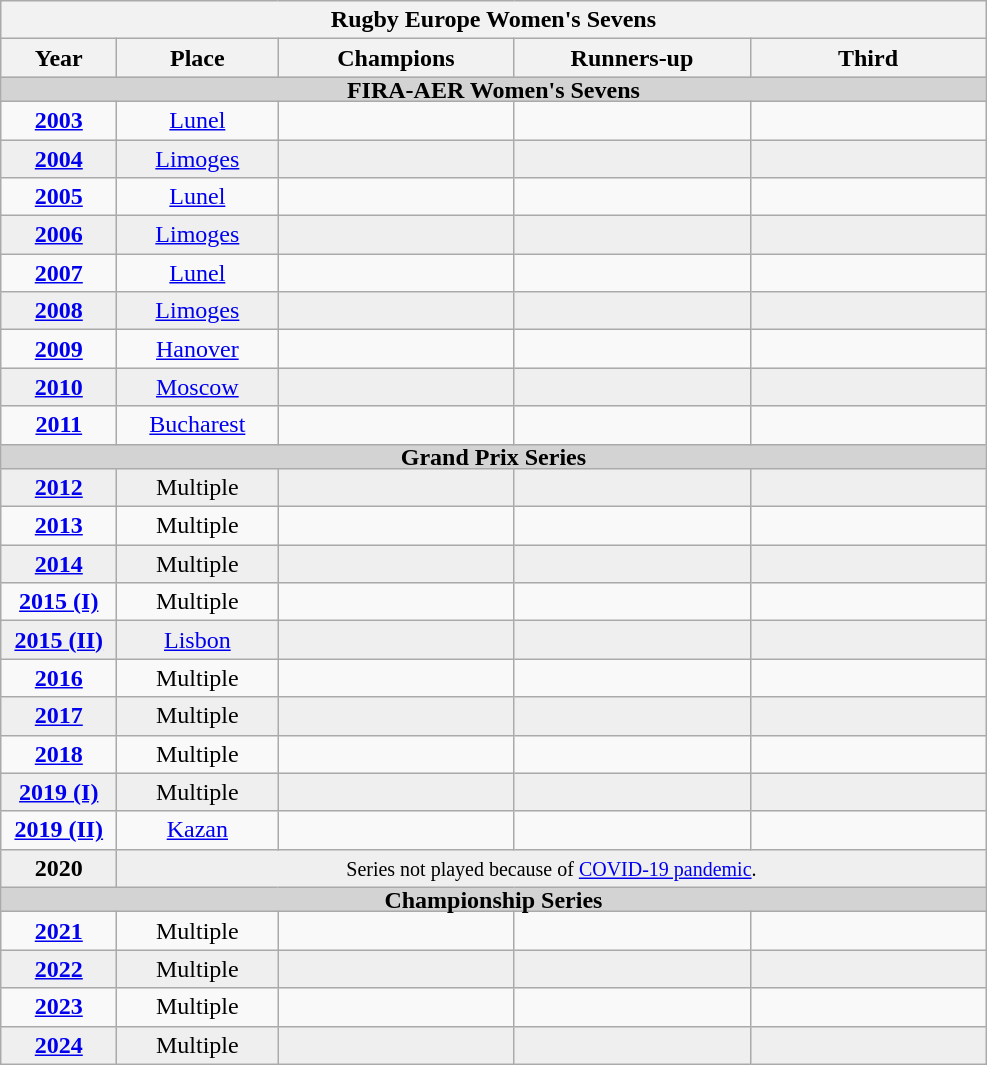<table class="wikitable centre" style="text-align:center;">
<tr>
<th colspan=5>Rugby Europe Women's Sevens</th>
</tr>
<tr>
<th scope="col" style="width:70px;">Year</th>
<th scope="col" style="width:100px;">Place</th>
<th scope="col" style="width:150px;">Champions</th>
<th scope="col" style="width:150px;">Runners-up</th>
<th scope="col" style="width:150px;">Third</th>
</tr>
<tr bgcolor=lightgrey>
<td colspan=5 align=center style="line-height:9px;"><span><strong>FIRA-AER Women's Sevens</strong></span></td>
</tr>
<tr>
<td><strong><a href='#'>2003</a></strong></td>
<td> <a href='#'>Lunel</a></td>
<td><strong></strong></td>
<td></td>
<td></td>
</tr>
<tr style="background:#EFEFEF">
<td><strong><a href='#'>2004</a></strong></td>
<td> <a href='#'>Limoges</a></td>
<td><strong></strong></td>
<td></td>
<td></td>
</tr>
<tr>
<td><strong><a href='#'>2005</a></strong></td>
<td> <a href='#'>Lunel</a></td>
<td><strong></strong></td>
<td></td>
<td></td>
</tr>
<tr style="background:#EFEFEF">
<td><strong><a href='#'>2006</a></strong></td>
<td> <a href='#'>Limoges</a></td>
<td><strong></strong></td>
<td></td>
<td></td>
</tr>
<tr>
<td><strong><a href='#'>2007</a></strong></td>
<td> <a href='#'>Lunel</a></td>
<td><strong></strong></td>
<td></td>
<td></td>
</tr>
<tr style="background:#EFEFEF">
<td><strong><a href='#'>2008</a></strong></td>
<td> <a href='#'>Limoges</a></td>
<td><strong></strong></td>
<td></td>
<td></td>
</tr>
<tr>
<td><strong><a href='#'>2009</a></strong></td>
<td> <a href='#'>Hanover</a></td>
<td><strong></strong></td>
<td></td>
<td></td>
</tr>
<tr style="background:#EFEFEF">
<td><strong><a href='#'>2010</a></strong></td>
<td> <a href='#'>Moscow</a></td>
<td><strong></strong></td>
<td></td>
<td></td>
</tr>
<tr>
<td><strong><a href='#'>2011</a></strong></td>
<td> <a href='#'>Bucharest</a></td>
<td><strong></strong></td>
<td></td>
<td></td>
</tr>
<tr bgcolor=lightgrey>
<td colspan=5 align=center style="line-height:9px;"><span><strong>Grand Prix Series</strong></span></td>
</tr>
<tr style="background:#EFEFEF">
<td><strong><a href='#'>2012</a></strong></td>
<td>Multiple</td>
<td><strong></strong></td>
<td></td>
<td></td>
</tr>
<tr>
<td><strong><a href='#'>2013</a></strong></td>
<td>Multiple</td>
<td><strong></strong></td>
<td></td>
<td></td>
</tr>
<tr style="background:#EFEFEF">
<td><strong><a href='#'>2014</a></strong></td>
<td>Multiple</td>
<td><strong></strong></td>
<td></td>
<td></td>
</tr>
<tr>
<td><strong><a href='#'>2015 (I)</a></strong></td>
<td>Multiple</td>
<td><strong></strong></td>
<td></td>
<td></td>
</tr>
<tr style="background:#EFEFEF">
<td><strong><a href='#'>2015 (II)</a></strong></td>
<td> <a href='#'>Lisbon</a></td>
<td><strong></strong></td>
<td></td>
<td></td>
</tr>
<tr>
<td><strong><a href='#'>2016</a></strong></td>
<td>Multiple</td>
<td><strong></strong></td>
<td></td>
<td></td>
</tr>
<tr style="background:#EFEFEF">
<td><strong><a href='#'>2017</a></strong></td>
<td>Multiple</td>
<td><strong></strong></td>
<td></td>
<td></td>
</tr>
<tr>
<td><strong><a href='#'>2018</a></strong></td>
<td>Multiple</td>
<td><strong></strong></td>
<td></td>
<td></td>
</tr>
<tr style="background:#EFEFEF">
<td><strong><a href='#'>2019 (I)</a></strong></td>
<td>Multiple</td>
<td><strong></strong></td>
<td></td>
<td></td>
</tr>
<tr>
<td><strong><a href='#'>2019 (II)</a></strong></td>
<td> <a href='#'>Kazan</a></td>
<td><strong></strong></td>
<td><strong></strong></td>
<td></td>
</tr>
<tr style="background:#EFEFEF">
<td style="text-align:center;font-weight:bold">2020</td>
<td align=center colspan=4 rowspan=1"><small>Series not played because of <a href='#'>COVID-19 pandemic</a>.</small></td>
</tr>
<tr bgcolor=lightgrey>
<td colspan=5 align=center style="line-height:9px;"><span><strong>Championship Series</strong></span></td>
</tr>
<tr>
<td><strong><a href='#'>2021</a></strong></td>
<td>Multiple</td>
<td><strong></strong></td>
<td></td>
<td></td>
</tr>
<tr style="background:#EFEFEF">
<td><strong><a href='#'>2022</a></strong></td>
<td>Multiple</td>
<td><strong></strong></td>
<td></td>
<td></td>
</tr>
<tr>
<td><a href='#'><strong>2023</strong></a></td>
<td>Multiple</td>
<td><strong></strong></td>
<td></td>
<td></td>
</tr>
<tr style="background:#EFEFEF">
<td><a href='#'><strong>2024</strong></a></td>
<td>Multiple</td>
<td><strong></strong></td>
<td></td>
<td></td>
</tr>
</table>
